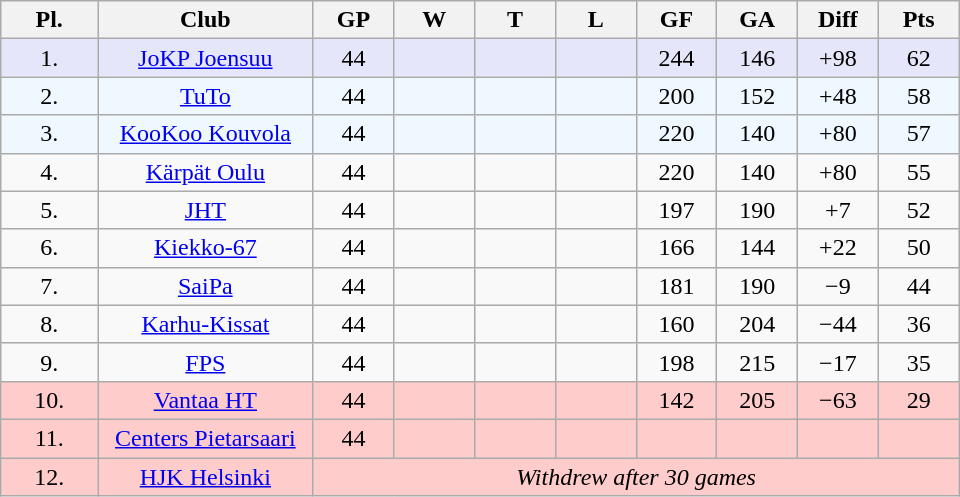<table class="wikitable">
<tr>
<th bgcolor="#DDDDFF" width="9%" align="left">Pl.</th>
<th bgcolor="#DDDDFF" width="20%">Club</th>
<th bgcolor="#DDDDFF" width="7.5%">GP</th>
<th bgcolor="#DDDDFF" width="7.5%">W</th>
<th bgcolor="#DDDDFF" width="7.5%">T</th>
<th bgcolor="#DDDDFF" width="7.5%">L</th>
<th bgcolor="#DDDDFF" width="7.5%">GF</th>
<th bgcolor="#DDDDFF" width="7.5%">GA</th>
<th bgcolor="#DDDDFF" width="7.5%" class="unsortable">Diff</th>
<th bgcolor="#DDDDFF" width="7.5%">Pts</th>
</tr>
<tr bgcolor="#e6e6fa" align="center">
<td>1.</td>
<td><a href='#'>JoKP Joensuu</a></td>
<td>44</td>
<td></td>
<td></td>
<td></td>
<td>244</td>
<td>146</td>
<td>+98</td>
<td>62</td>
</tr>
<tr bgcolor="#f0f8ff" align="center">
<td>2.</td>
<td><a href='#'>TuTo</a></td>
<td>44</td>
<td></td>
<td></td>
<td></td>
<td>200</td>
<td>152</td>
<td>+48</td>
<td>58</td>
</tr>
<tr bgcolor="#f0f8ff" align="center">
<td>3.</td>
<td><a href='#'>KooKoo Kouvola</a></td>
<td>44</td>
<td></td>
<td></td>
<td></td>
<td>220</td>
<td>140</td>
<td>+80</td>
<td>57</td>
</tr>
<tr align="center">
<td>4.</td>
<td><a href='#'>Kärpät Oulu</a></td>
<td>44</td>
<td></td>
<td></td>
<td></td>
<td>220</td>
<td>140</td>
<td>+80</td>
<td>55</td>
</tr>
<tr align="center">
<td>5.</td>
<td><a href='#'>JHT</a></td>
<td>44</td>
<td></td>
<td></td>
<td></td>
<td>197</td>
<td>190</td>
<td>+7</td>
<td>52</td>
</tr>
<tr align="center">
<td>6.</td>
<td><a href='#'>Kiekko-67</a></td>
<td>44</td>
<td></td>
<td></td>
<td></td>
<td>166</td>
<td>144</td>
<td>+22</td>
<td>50</td>
</tr>
<tr align="center">
<td>7.</td>
<td><a href='#'>SaiPa</a></td>
<td>44</td>
<td></td>
<td></td>
<td></td>
<td>181</td>
<td>190</td>
<td>−9</td>
<td>44</td>
</tr>
<tr align="center">
<td>8.</td>
<td><a href='#'>Karhu-Kissat</a></td>
<td>44</td>
<td></td>
<td></td>
<td></td>
<td>160</td>
<td>204</td>
<td>−44</td>
<td>36</td>
</tr>
<tr align="center">
<td>9.</td>
<td><a href='#'>FPS</a></td>
<td>44</td>
<td></td>
<td></td>
<td></td>
<td>198</td>
<td>215</td>
<td>−17</td>
<td>35</td>
</tr>
<tr bgcolor="#FFCCCC" align="center">
<td>10.</td>
<td><a href='#'>Vantaa HT</a></td>
<td>44</td>
<td></td>
<td></td>
<td></td>
<td>142</td>
<td>205</td>
<td>−63</td>
<td>29</td>
</tr>
<tr bgcolor="#FFCCCC" align="center">
<td>11.</td>
<td><a href='#'>Centers Pietarsaari</a></td>
<td>44</td>
<td></td>
<td></td>
<td></td>
<td></td>
<td></td>
<td></td>
<td></td>
</tr>
<tr bgcolor="#FFCCCC" align="center">
<td>12.</td>
<td><a href='#'>HJK Helsinki</a></td>
<td colspan="8"><em>Withdrew after 30 games</em></td>
</tr>
</table>
